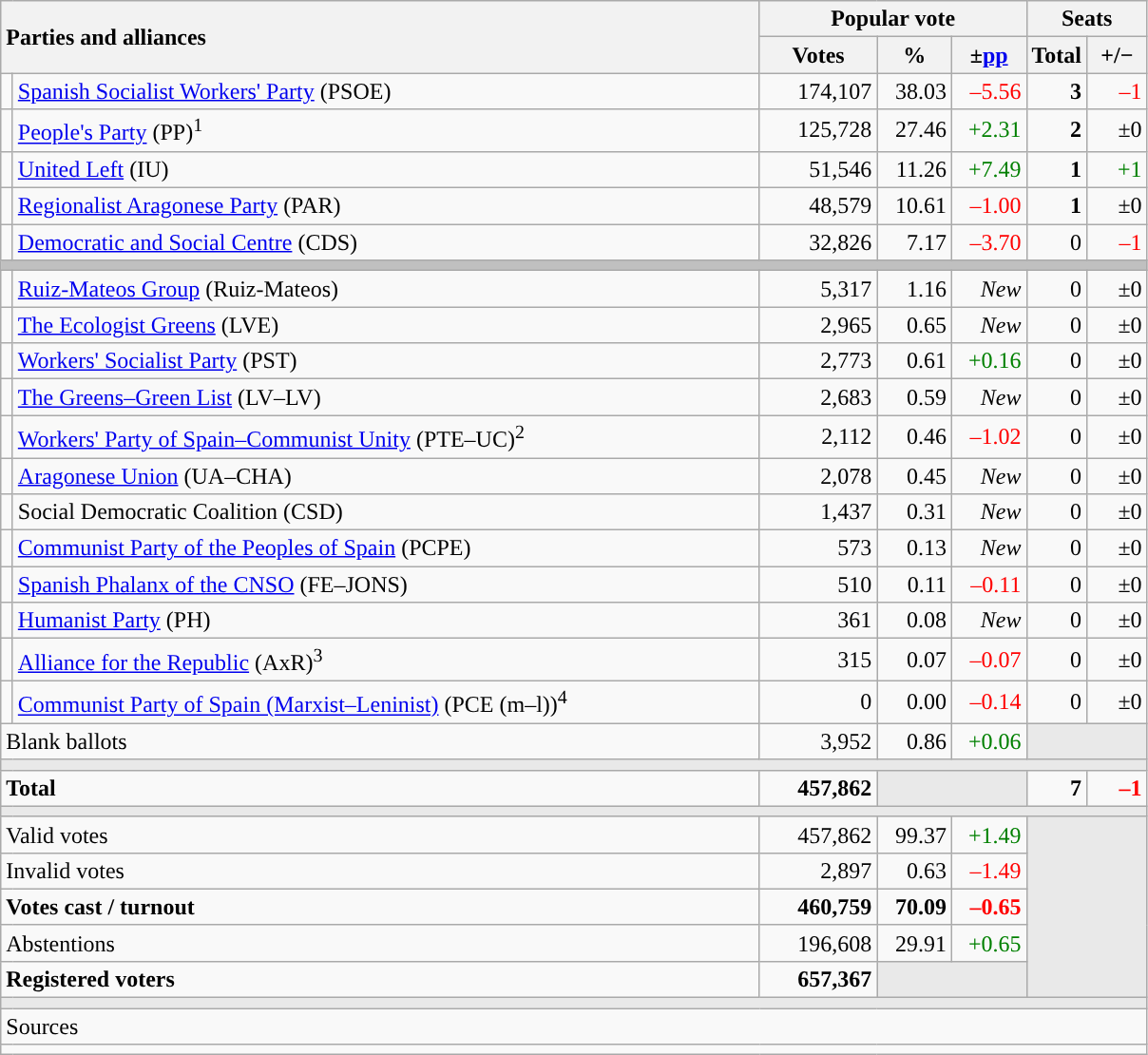<table class="wikitable" style="text-align:right;">
<tr>
<th style="text-align:left;" rowspan="2" colspan="2" width="525">Parties and alliances</th>
<th colspan="3">Popular vote</th>
<th colspan="2">Seats</th>
</tr>
<tr>
<th width="75">Votes</th>
<th width="45">%</th>
<th width="45">±<a href='#'>pp</a></th>
<th width="35">Total</th>
<th width="35">+/−</th>
</tr>
<tr>
<td width="1" style="color:inherit;background:"></td>
<td align="left"><a href='#'>Spanish Socialist Workers' Party</a> (PSOE)</td>
<td>174,107</td>
<td>38.03</td>
<td style="color:red;">–5.56</td>
<td><strong>3</strong></td>
<td style="color:red;">–1</td>
</tr>
<tr>
<td style="color:inherit;background:"></td>
<td align="left"><a href='#'>People's Party</a> (PP)<sup>1</sup></td>
<td>125,728</td>
<td>27.46</td>
<td style="color:green;">+2.31</td>
<td><strong>2</strong></td>
<td>±0</td>
</tr>
<tr>
<td style="color:inherit;background:"></td>
<td align="left"><a href='#'>United Left</a> (IU)</td>
<td>51,546</td>
<td>11.26</td>
<td style="color:green;">+7.49</td>
<td><strong>1</strong></td>
<td style="color:green;">+1</td>
</tr>
<tr>
<td style="color:inherit;background:"></td>
<td align="left"><a href='#'>Regionalist Aragonese Party</a> (PAR)</td>
<td>48,579</td>
<td>10.61</td>
<td style="color:red;">–1.00</td>
<td><strong>1</strong></td>
<td>±0</td>
</tr>
<tr>
<td style="color:inherit;background:"></td>
<td align="left"><a href='#'>Democratic and Social Centre</a> (CDS)</td>
<td>32,826</td>
<td>7.17</td>
<td style="color:red;">–3.70</td>
<td>0</td>
<td style="color:red;">–1</td>
</tr>
<tr>
<td colspan="7" bgcolor="#C0C0C0"></td>
</tr>
<tr>
<td style="color:inherit;background:"></td>
<td align="left"><a href='#'>Ruiz-Mateos Group</a> (Ruiz-Mateos)</td>
<td>5,317</td>
<td>1.16</td>
<td><em>New</em></td>
<td>0</td>
<td>±0</td>
</tr>
<tr>
<td style="color:inherit;background:"></td>
<td align="left"><a href='#'>The Ecologist Greens</a> (LVE)</td>
<td>2,965</td>
<td>0.65</td>
<td><em>New</em></td>
<td>0</td>
<td>±0</td>
</tr>
<tr>
<td style="color:inherit;background:"></td>
<td align="left"><a href='#'>Workers' Socialist Party</a> (PST)</td>
<td>2,773</td>
<td>0.61</td>
<td style="color:green;">+0.16</td>
<td>0</td>
<td>±0</td>
</tr>
<tr>
<td style="color:inherit;background:"></td>
<td align="left"><a href='#'>The Greens–Green List</a> (LV–LV)</td>
<td>2,683</td>
<td>0.59</td>
<td><em>New</em></td>
<td>0</td>
<td>±0</td>
</tr>
<tr>
<td style="color:inherit;background:"></td>
<td align="left"><a href='#'>Workers' Party of Spain–Communist Unity</a> (PTE–UC)<sup>2</sup></td>
<td>2,112</td>
<td>0.46</td>
<td style="color:red;">–1.02</td>
<td>0</td>
<td>±0</td>
</tr>
<tr>
<td style="color:inherit;background:"></td>
<td align="left"><a href='#'>Aragonese Union</a> (UA–CHA)</td>
<td>2,078</td>
<td>0.45</td>
<td><em>New</em></td>
<td>0</td>
<td>±0</td>
</tr>
<tr>
<td style="color:inherit;background:"></td>
<td align="left">Social Democratic Coalition (CSD)</td>
<td>1,437</td>
<td>0.31</td>
<td><em>New</em></td>
<td>0</td>
<td>±0</td>
</tr>
<tr>
<td style="color:inherit;background:"></td>
<td align="left"><a href='#'>Communist Party of the Peoples of Spain</a> (PCPE)</td>
<td>573</td>
<td>0.13</td>
<td><em>New</em></td>
<td>0</td>
<td>±0</td>
</tr>
<tr>
<td style="color:inherit;background:"></td>
<td align="left"><a href='#'>Spanish Phalanx of the CNSO</a> (FE–JONS)</td>
<td>510</td>
<td>0.11</td>
<td style="color:red;">–0.11</td>
<td>0</td>
<td>±0</td>
</tr>
<tr>
<td style="color:inherit;background:"></td>
<td align="left"><a href='#'>Humanist Party</a> (PH)</td>
<td>361</td>
<td>0.08</td>
<td><em>New</em></td>
<td>0</td>
<td>±0</td>
</tr>
<tr>
<td style="color:inherit;background:"></td>
<td align="left"><a href='#'>Alliance for the Republic</a> (AxR)<sup>3</sup></td>
<td>315</td>
<td>0.07</td>
<td style="color:red;">–0.07</td>
<td>0</td>
<td>±0</td>
</tr>
<tr>
<td style="color:inherit;background:"></td>
<td align="left"><a href='#'>Communist Party of Spain (Marxist–Leninist)</a> (PCE (m–l))<sup>4</sup></td>
<td>0</td>
<td>0.00</td>
<td style="color:red;">–0.14</td>
<td>0</td>
<td>±0</td>
</tr>
<tr>
<td align="left" colspan="2">Blank ballots</td>
<td>3,952</td>
<td>0.86</td>
<td style="color:green;">+0.06</td>
<td bgcolor="#E9E9E9" colspan="2"></td>
</tr>
<tr>
<td colspan="7" bgcolor="#E9E9E9"></td>
</tr>
<tr style="font-weight:bold;">
<td align="left" colspan="2">Total</td>
<td>457,862</td>
<td bgcolor="#E9E9E9" colspan="2"></td>
<td>7</td>
<td style="color:red;">–1</td>
</tr>
<tr>
<td colspan="7" bgcolor="#E9E9E9"></td>
</tr>
<tr>
<td align="left" colspan="2">Valid votes</td>
<td>457,862</td>
<td>99.37</td>
<td style="color:green;">+1.49</td>
<td bgcolor="#E9E9E9" colspan="2" rowspan="5"></td>
</tr>
<tr>
<td align="left" colspan="2">Invalid votes</td>
<td>2,897</td>
<td>0.63</td>
<td style="color:red;">–1.49</td>
</tr>
<tr style="font-weight:bold;">
<td align="left" colspan="2">Votes cast / turnout</td>
<td>460,759</td>
<td>70.09</td>
<td style="color:red;">–0.65</td>
</tr>
<tr>
<td align="left" colspan="2">Abstentions</td>
<td>196,608</td>
<td>29.91</td>
<td style="color:green;">+0.65</td>
</tr>
<tr style="font-weight:bold;">
<td align="left" colspan="2">Registered voters</td>
<td>657,367</td>
<td bgcolor="#E9E9E9" colspan="2"></td>
</tr>
<tr>
<td colspan="7" bgcolor="#E9E9E9"></td>
</tr>
<tr>
<td align="left" colspan="7">Sources</td>
</tr>
<tr>
<td colspan="7" style="text-align:left; max-width:790px;"></td>
</tr>
</table>
